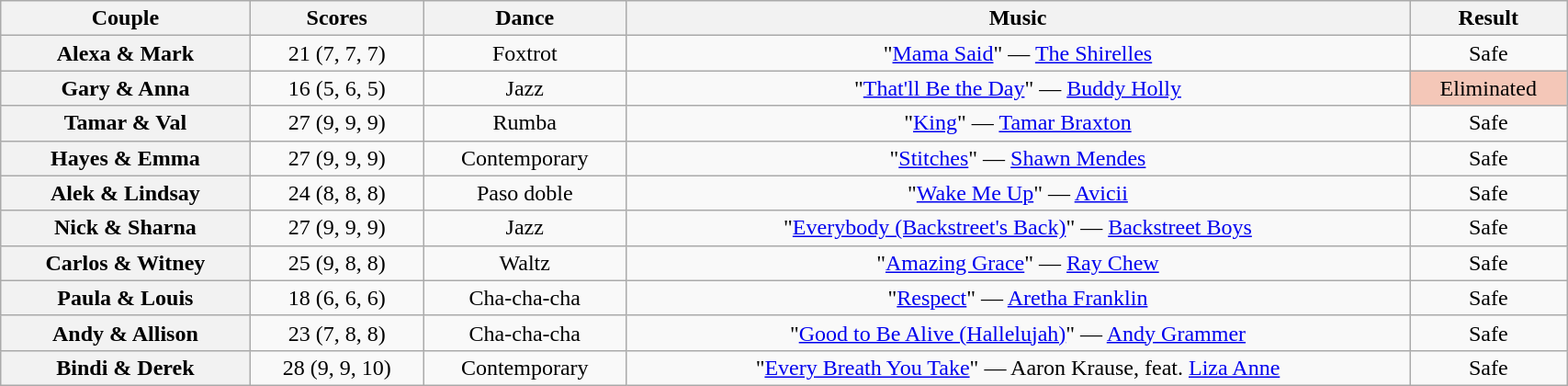<table class="wikitable sortable" style="text-align:center; width:90%">
<tr>
<th scope="col">Couple</th>
<th scope="col">Scores</th>
<th scope="col" class="unsortable">Dance</th>
<th scope="col" class="unsortable">Music</th>
<th scope="col" class="unsortable">Result</th>
</tr>
<tr>
<th scope="row">Alexa & Mark</th>
<td>21 (7, 7, 7)</td>
<td>Foxtrot</td>
<td>"<a href='#'>Mama Said</a>" — <a href='#'>The Shirelles</a></td>
<td>Safe</td>
</tr>
<tr>
<th scope="row">Gary & Anna</th>
<td>16 (5, 6, 5)</td>
<td>Jazz</td>
<td>"<a href='#'>That'll Be the Day</a>" — <a href='#'>Buddy Holly</a></td>
<td bgcolor=f4c7b8>Eliminated</td>
</tr>
<tr>
<th scope="row">Tamar & Val</th>
<td>27 (9, 9, 9)</td>
<td>Rumba</td>
<td>"<a href='#'>King</a>" — <a href='#'>Tamar Braxton</a></td>
<td>Safe</td>
</tr>
<tr>
<th scope="row">Hayes & Emma</th>
<td>27 (9, 9, 9)</td>
<td>Contemporary</td>
<td>"<a href='#'>Stitches</a>" — <a href='#'>Shawn Mendes</a></td>
<td>Safe</td>
</tr>
<tr>
<th scope="row">Alek & Lindsay</th>
<td>24 (8, 8, 8)</td>
<td>Paso doble</td>
<td>"<a href='#'>Wake Me Up</a>" — <a href='#'>Avicii</a></td>
<td>Safe</td>
</tr>
<tr>
<th scope="row">Nick & Sharna</th>
<td>27 (9, 9, 9)</td>
<td>Jazz</td>
<td>"<a href='#'>Everybody (Backstreet's Back)</a>" — <a href='#'>Backstreet Boys</a></td>
<td>Safe</td>
</tr>
<tr>
<th scope="row">Carlos & Witney</th>
<td>25 (9, 8, 8)</td>
<td>Waltz</td>
<td>"<a href='#'>Amazing Grace</a>" — <a href='#'>Ray Chew</a></td>
<td>Safe</td>
</tr>
<tr>
<th scope="row">Paula & Louis</th>
<td>18 (6, 6, 6)</td>
<td>Cha-cha-cha</td>
<td>"<a href='#'>Respect</a>" — <a href='#'>Aretha Franklin</a></td>
<td>Safe</td>
</tr>
<tr>
<th scope="row">Andy & Allison</th>
<td>23 (7, 8, 8)</td>
<td>Cha-cha-cha</td>
<td>"<a href='#'>Good to Be Alive (Hallelujah)</a>" — <a href='#'>Andy Grammer</a></td>
<td>Safe</td>
</tr>
<tr>
<th scope="row">Bindi & Derek</th>
<td>28 (9, 9, 10)</td>
<td>Contemporary</td>
<td>"<a href='#'>Every Breath You Take</a>" — Aaron Krause, feat. <a href='#'>Liza Anne</a></td>
<td>Safe</td>
</tr>
</table>
